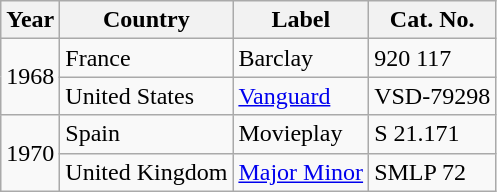<table class="wikitable">
<tr>
<th>Year</th>
<th>Country</th>
<th>Label</th>
<th>Cat. No.</th>
</tr>
<tr>
<td rowspan=2>1968</td>
<td>France</td>
<td>Barclay</td>
<td>920 117</td>
</tr>
<tr>
<td>United States</td>
<td><a href='#'>Vanguard</a></td>
<td>VSD-79298</td>
</tr>
<tr>
<td rowspan=2>1970</td>
<td>Spain</td>
<td>Movieplay</td>
<td>S 21.171</td>
</tr>
<tr>
<td>United Kingdom</td>
<td><a href='#'>Major Minor</a></td>
<td>SMLP 72</td>
</tr>
</table>
